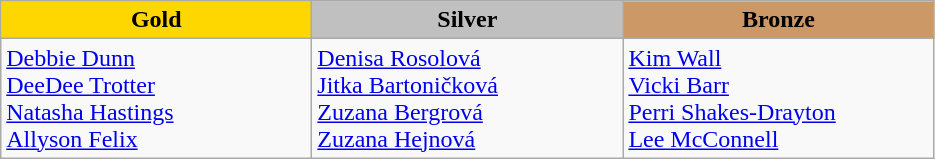<table class="wikitable" style="text-align:left">
<tr align="center">
<td width=200 bgcolor=gold><strong>Gold</strong></td>
<td width=200 bgcolor=silver><strong>Silver</strong></td>
<td width=200 bgcolor=CC9966><strong>Bronze</strong></td>
</tr>
<tr>
<td><a href='#'>Debbie Dunn</a><br><a href='#'>DeeDee Trotter</a><br><a href='#'>Natasha Hastings</a><br><a href='#'>Allyson Felix</a> <br><em></em></td>
<td><a href='#'>Denisa Rosolová</a><br><a href='#'>Jitka Bartoničková</a><br><a href='#'>Zuzana Bergrová</a><br><a href='#'>Zuzana Hejnová</a>  <br><em></em></td>
<td><a href='#'>Kim Wall</a><br><a href='#'>Vicki Barr</a><br><a href='#'>Perri Shakes-Drayton</a><br><a href='#'>Lee McConnell</a> <br><em></em></td>
</tr>
</table>
